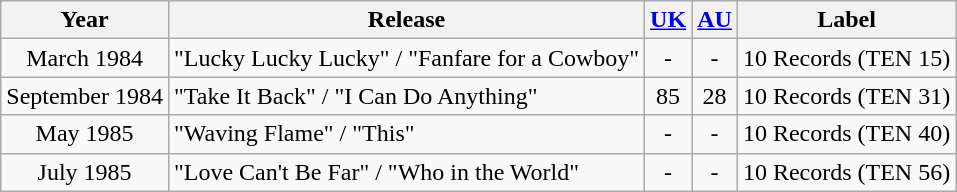<table class="wikitable">
<tr>
<th style="text-align: center;">Year</th>
<th style="text-align: center;">Release</th>
<th style="text-align: center;"><a href='#'>UK</a><br></th>
<th style="text-align: center;"><a href='#'>AU</a><br></th>
<th style="text-align: center;">Label</th>
</tr>
<tr>
<td style="text-align: center;">March 1984</td>
<td>"Lucky Lucky Lucky" / "Fanfare for a Cowboy"</td>
<td style="text-align: center;">-</td>
<td style="text-align: center;">-</td>
<td style="text-align: center;">10 Records (TEN 15)</td>
</tr>
<tr>
<td style="text-align: center;">September 1984</td>
<td>"Take It Back" / "I Can Do Anything"</td>
<td style="text-align: center;">85</td>
<td style="text-align: center;">28</td>
<td style="text-align: center;">10 Records (TEN 31)</td>
</tr>
<tr>
<td style="text-align: center;">May 1985</td>
<td>"Waving Flame" / "This"</td>
<td style="text-align: center;">-</td>
<td style="text-align: center;">-</td>
<td style="text-align: center;">10 Records (TEN 40)</td>
</tr>
<tr>
<td style="text-align: center;">July 1985</td>
<td>"Love Can't Be Far" / "Who in the World"</td>
<td style="text-align: center;">-</td>
<td style="text-align: center;">-</td>
<td style="text-align: center;">10 Records (TEN 56)</td>
</tr>
</table>
